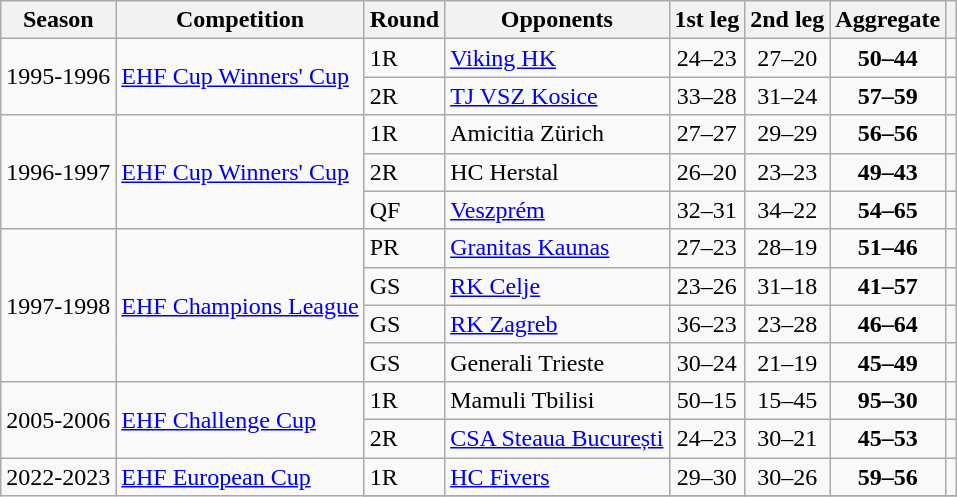<table class="wikitable">
<tr>
<th>Season</th>
<th>Competition</th>
<th>Round</th>
<th>Opponents</th>
<th>1st leg</th>
<th>2nd leg</th>
<th>Aggregate</th>
<th></th>
</tr>
<tr>
<td rowspan="2">1995-1996</td>
<td rowspan="2"><a href='#'>EHF Cup Winners' Cup</a></td>
<td>1R</td>
<td> <a href='#'>Viking HK</a></td>
<td style="text-align:center;">24–23</td>
<td style="text-align:center;">27–20</td>
<td style="text-align:center;"><strong>50–44</strong></td>
<td></td>
</tr>
<tr>
<td>2R</td>
<td> <a href='#'>TJ VSZ Kosice</a></td>
<td style="text-align:center;">33–28</td>
<td style="text-align:center;">31–24</td>
<td style="text-align:center;"><strong>57–59</strong></td>
<td></td>
</tr>
<tr>
<td rowspan="3">1996-1997</td>
<td rowspan="3"><a href='#'>EHF Cup Winners' Cup</a></td>
<td>1R</td>
<td> Amicitia Zürich</td>
<td style="text-align:center;">27–27</td>
<td style="text-align:center;">29–29</td>
<td style="text-align:center;"><strong>56–56</strong></td>
<td></td>
</tr>
<tr>
<td>2R</td>
<td> HC Herstal</td>
<td style="text-align:center;">26–20</td>
<td style="text-align:center;">23–23</td>
<td style="text-align:center;"><strong>49–43</strong></td>
<td></td>
</tr>
<tr>
<td>QF</td>
<td> <a href='#'>Veszprém</a></td>
<td style="text-align:center;">32–31</td>
<td style="text-align:center;">34–22</td>
<td style="text-align:center;"><strong>54–65</strong></td>
<td></td>
</tr>
<tr>
<td rowspan="4">1997-1998</td>
<td rowspan="4"><a href='#'>EHF Champions League</a></td>
<td>PR</td>
<td> <a href='#'>Granitas Kaunas</a></td>
<td style="text-align:center;">27–23</td>
<td style="text-align:center;">28–19</td>
<td style="text-align:center;"><strong>51–46</strong></td>
<td></td>
</tr>
<tr>
<td>GS</td>
<td> <a href='#'>RK Celje</a></td>
<td style="text-align:center;">23–26</td>
<td style="text-align:center;">31–18</td>
<td style="text-align:center;"><strong>41–57</strong></td>
<td></td>
</tr>
<tr>
<td>GS</td>
<td> <a href='#'>RK Zagreb</a></td>
<td style="text-align:center;">36–23</td>
<td style="text-align:center;">23–28</td>
<td style="text-align:center;"><strong>46–64</strong></td>
<td></td>
</tr>
<tr>
<td>GS</td>
<td> Generali Trieste</td>
<td style="text-align:center;">30–24</td>
<td style="text-align:center;">21–19</td>
<td style="text-align:center;"><strong>45–49</strong></td>
<td></td>
</tr>
<tr>
<td rowspan="2">2005-2006</td>
<td rowspan="2"><a href='#'>EHF Challenge Cup</a></td>
<td>1R</td>
<td> Mamuli Tbilisi</td>
<td style="text-align:center;">50–15</td>
<td style="text-align:center;">15–45</td>
<td style="text-align:center;"><strong>95–30</strong></td>
<td></td>
</tr>
<tr>
<td>2R</td>
<td> <a href='#'>CSA Steaua București</a></td>
<td style="text-align:center;">24–23</td>
<td style="text-align:center;">30–21</td>
<td style="text-align:center;"><strong>45–53</strong></td>
<td></td>
</tr>
<tr>
<td rowspan="2">2022-2023</td>
<td rowspan="2"><a href='#'>EHF European Cup</a></td>
<td>1R</td>
<td> <a href='#'>HC Fivers</a></td>
<td style="text-align:center;">29–30</td>
<td style="text-align:center;">30–26</td>
<td style="text-align:center;"><strong>59–56</strong></td>
<td></td>
</tr>
<tr>
</tr>
</table>
